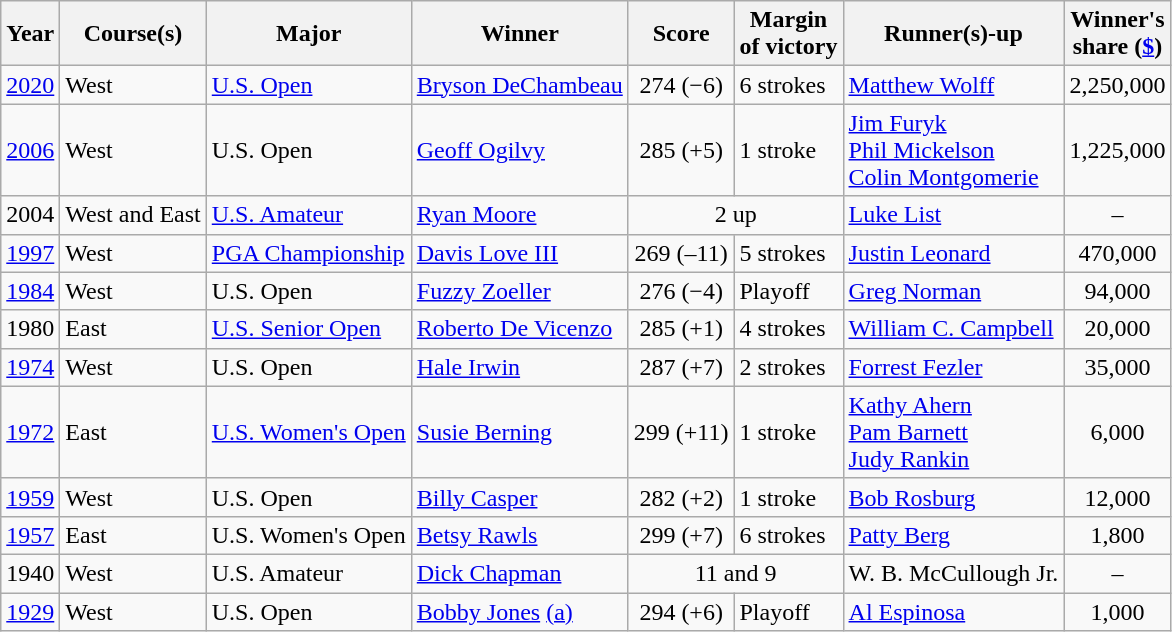<table class="wikitable">
<tr>
<th>Year</th>
<th>Course(s)</th>
<th>Major</th>
<th>Winner</th>
<th>Score</th>
<th>Margin<br>of victory</th>
<th>Runner(s)-up</th>
<th>Winner's<br>share (<a href='#'>$</a>)</th>
</tr>
<tr>
<td><a href='#'>2020</a></td>
<td>West</td>
<td><a href='#'>U.S. Open</a></td>
<td> <a href='#'>Bryson DeChambeau</a></td>
<td align=center>274 (−6)</td>
<td>6 strokes</td>
<td> <a href='#'>Matthew Wolff</a></td>
<td align=center>2,250,000</td>
</tr>
<tr>
<td><a href='#'>2006</a></td>
<td>West</td>
<td>U.S. Open</td>
<td> <a href='#'>Geoff Ogilvy</a></td>
<td align=center>285 (+5)</td>
<td>1 stroke</td>
<td> <a href='#'>Jim Furyk</a><br> <a href='#'>Phil Mickelson</a><br> <a href='#'>Colin Montgomerie</a></td>
<td align=center>1,225,000</td>
</tr>
<tr>
<td>2004</td>
<td>West and East</td>
<td><a href='#'>U.S. Amateur</a></td>
<td> <a href='#'>Ryan Moore</a></td>
<td colspan=2 align=center>2 up</td>
<td> <a href='#'>Luke List</a></td>
<td align=center>–</td>
</tr>
<tr>
<td><a href='#'>1997</a></td>
<td>West</td>
<td><a href='#'>PGA Championship</a></td>
<td> <a href='#'>Davis Love III</a></td>
<td align=center>269 (–11)</td>
<td>5 strokes</td>
<td> <a href='#'>Justin Leonard</a></td>
<td align=center>470,000</td>
</tr>
<tr>
<td><a href='#'>1984</a></td>
<td>West</td>
<td>U.S. Open</td>
<td> <a href='#'>Fuzzy Zoeller</a></td>
<td align=center>276 (−4)</td>
<td>Playoff</td>
<td> <a href='#'>Greg Norman</a></td>
<td align=center>94,000</td>
</tr>
<tr>
<td>1980</td>
<td>East</td>
<td><a href='#'>U.S. Senior Open</a></td>
<td> <a href='#'>Roberto De Vicenzo</a></td>
<td align=center>285 (+1)</td>
<td>4 strokes</td>
<td> <a href='#'>William C. Campbell</a></td>
<td align=center>20,000</td>
</tr>
<tr>
<td><a href='#'>1974</a></td>
<td>West</td>
<td>U.S. Open</td>
<td> <a href='#'>Hale Irwin</a></td>
<td align=center>287 (+7)</td>
<td>2 strokes</td>
<td> <a href='#'>Forrest Fezler</a></td>
<td align=center>35,000</td>
</tr>
<tr>
<td><a href='#'>1972</a></td>
<td>East</td>
<td><a href='#'>U.S. Women's Open</a></td>
<td> <a href='#'>Susie Berning</a></td>
<td align=center>299 (+11)</td>
<td>1 stroke</td>
<td> <a href='#'>Kathy Ahern</a><br> <a href='#'>Pam Barnett</a><br> <a href='#'>Judy Rankin</a></td>
<td align=center>6,000</td>
</tr>
<tr>
<td><a href='#'>1959</a></td>
<td>West</td>
<td>U.S. Open</td>
<td> <a href='#'>Billy Casper</a></td>
<td align=center>282 (+2)</td>
<td>1 stroke</td>
<td> <a href='#'>Bob Rosburg</a></td>
<td align=center>12,000</td>
</tr>
<tr>
<td><a href='#'>1957</a></td>
<td>East</td>
<td>U.S. Women's Open</td>
<td> <a href='#'>Betsy Rawls</a></td>
<td align=center>299 (+7)</td>
<td>6 strokes</td>
<td> <a href='#'>Patty Berg</a></td>
<td align=center>1,800</td>
</tr>
<tr>
<td>1940</td>
<td>West</td>
<td>U.S. Amateur</td>
<td> <a href='#'>Dick Chapman</a></td>
<td colspan=2 align=center>11 and 9</td>
<td> W. B. McCullough Jr.</td>
<td align=center>–</td>
</tr>
<tr>
<td><a href='#'>1929</a></td>
<td>West</td>
<td>U.S. Open</td>
<td> <a href='#'>Bobby Jones</a> <a href='#'>(a)</a></td>
<td align=center>294 (+6)</td>
<td>Playoff</td>
<td> <a href='#'>Al Espinosa</a></td>
<td align=center>1,000</td>
</tr>
</table>
